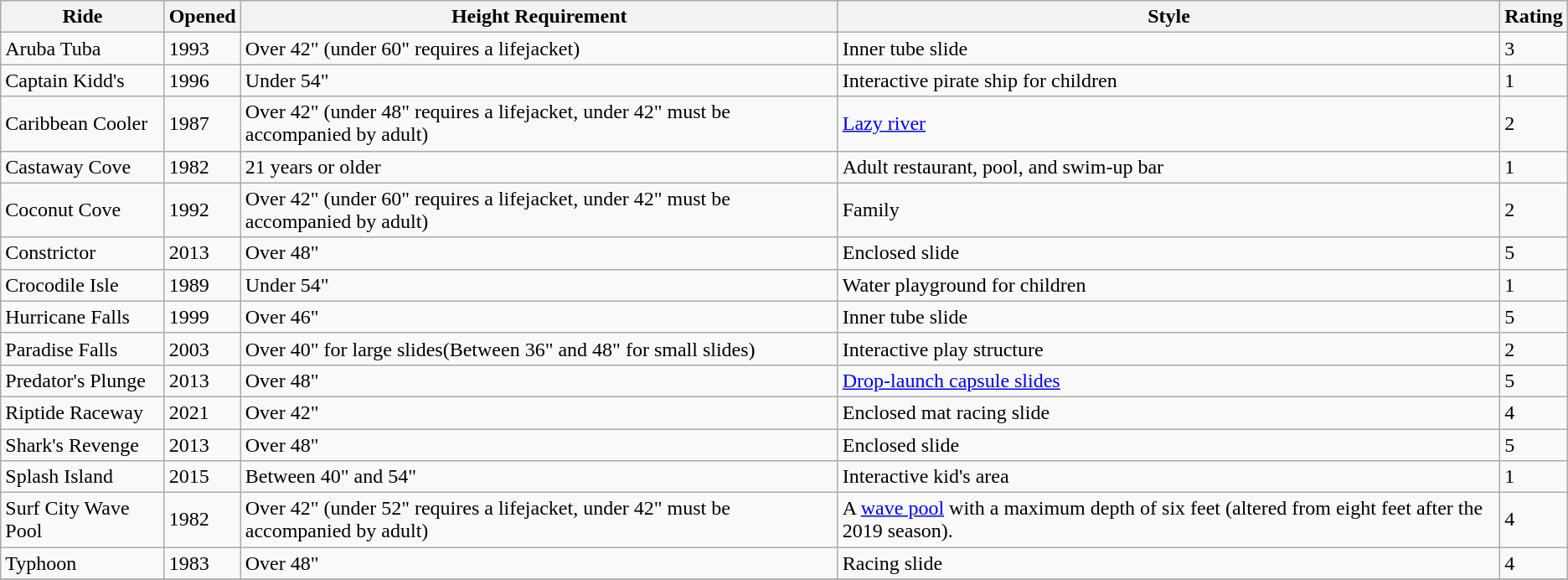<table class="wikitable sortable">
<tr Big Slide>
<th>Ride</th>
<th>Opened</th>
<th>Height Requirement</th>
<th>Style</th>
<th>Rating</th>
</tr>
<tr>
<td>Aruba Tuba</td>
<td>1993</td>
<td>Over 42" (under 60" requires a lifejacket)</td>
<td>Inner tube slide</td>
<td>3</td>
</tr>
<tr>
<td>Captain Kidd's</td>
<td>1996</td>
<td>Under 54"</td>
<td>Interactive pirate ship for children</td>
<td>1</td>
</tr>
<tr>
<td>Caribbean Cooler</td>
<td>1987</td>
<td>Over 42" (under 48" requires a lifejacket, under 42" must be accompanied by adult)</td>
<td><a href='#'>Lazy river</a></td>
<td>2</td>
</tr>
<tr>
<td>Castaway Cove</td>
<td>1982</td>
<td>21 years or older</td>
<td>Adult restaurant, pool, and swim-up bar</td>
<td>1</td>
</tr>
<tr>
<td>Coconut Cove</td>
<td>1992</td>
<td>Over 42" (under 60" requires a lifejacket, under 42" must be accompanied by adult)</td>
<td>Family</td>
<td>2</td>
</tr>
<tr>
<td>Constrictor</td>
<td>2013</td>
<td>Over 48"</td>
<td>Enclosed slide</td>
<td>5</td>
</tr>
<tr>
<td>Crocodile Isle</td>
<td>1989</td>
<td>Under 54"</td>
<td>Water playground for children</td>
<td>1</td>
</tr>
<tr>
<td>Hurricane Falls</td>
<td>1999</td>
<td>Over 46"</td>
<td>Inner tube slide</td>
<td>5</td>
</tr>
<tr>
<td>Paradise Falls</td>
<td>2003</td>
<td>Over 40" for large slides(Between 36" and 48" for small slides)</td>
<td>Interactive play structure</td>
<td>2</td>
</tr>
<tr>
<td>Predator's Plunge</td>
<td>2013</td>
<td>Over 48"</td>
<td><a href='#'>Drop-launch capsule slides</a></td>
<td>5</td>
</tr>
<tr>
<td>Riptide Raceway</td>
<td>2021</td>
<td>Over 42"</td>
<td>Enclosed mat racing slide</td>
<td>4</td>
</tr>
<tr>
<td>Shark's Revenge</td>
<td>2013</td>
<td>Over 48"</td>
<td>Enclosed slide</td>
<td>5</td>
</tr>
<tr>
<td>Splash Island</td>
<td>2015</td>
<td>Between 40" and 54"</td>
<td>Interactive kid's area</td>
<td>1</td>
</tr>
<tr>
<td>Surf City Wave Pool</td>
<td>1982</td>
<td>Over 42" (under 52" requires a lifejacket, under 42" must be accompanied by adult)</td>
<td>A <a href='#'>wave pool</a> with a maximum depth of six feet (altered from eight feet after the 2019 season).</td>
<td>4</td>
</tr>
<tr>
<td>Typhoon </td>
<td>1983</td>
<td>Over 48"</td>
<td>Racing slide</td>
<td>4</td>
</tr>
<tr>
</tr>
</table>
